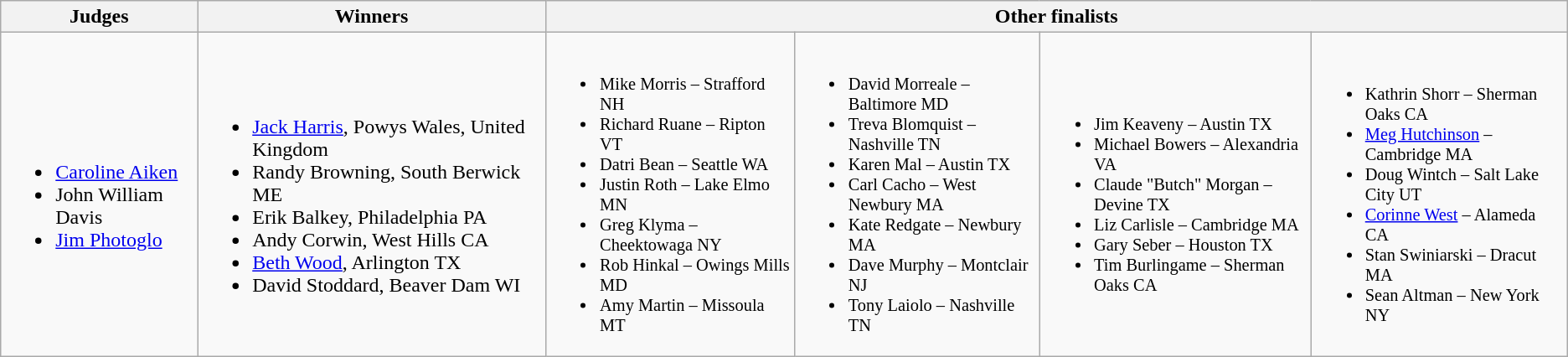<table class="wikitable mw-collapsible mw-collapsed" style="text-align:left">
<tr>
<th>Judges</th>
<th>Winners</th>
<th colspan="4" align="center">Other finalists</th>
</tr>
<tr>
<td><br><ul><li><a href='#'>Caroline Aiken</a></li><li>John William Davis</li><li><a href='#'>Jim Photoglo</a></li></ul></td>
<td><br><ul><li><a href='#'>Jack Harris</a>, Powys Wales, United Kingdom </li><li>Randy Browning, South Berwick ME </li><li>Erik Balkey, Philadelphia PA</li><li>Andy Corwin, West Hills CA </li><li><a href='#'>Beth Wood</a>, Arlington TX </li><li>David Stoddard, Beaver Dam WI </li></ul></td>
<td style="font-size:85%"><br><ul><li>Mike Morris – Strafford NH</li><li>Richard Ruane – Ripton VT</li><li>Datri Bean – Seattle WA</li><li>Justin Roth – Lake Elmo MN</li><li>Greg Klyma – Cheektowaga NY</li><li>Rob Hinkal – Owings Mills MD</li><li>Amy Martin – Missoula MT</li></ul></td>
<td style="font-size:85%"><br><ul><li>David Morreale – Baltimore MD</li><li>Treva Blomquist – Nashville TN</li><li>Karen Mal – Austin TX</li><li>Carl Cacho – West Newbury MA</li><li>Kate Redgate – Newbury MA</li><li>Dave Murphy – Montclair NJ</li><li>Tony Laiolo – Nashville TN</li></ul></td>
<td style="font-size:85%"><br><ul><li>Jim Keaveny – Austin TX</li><li>Michael Bowers – Alexandria VA</li><li>Claude "Butch" Morgan – Devine TX</li><li>Liz Carlisle – Cambridge MA</li><li>Gary Seber – Houston TX</li><li>Tim Burlingame – Sherman Oaks CA</li></ul></td>
<td style="font-size:85%"><br><ul><li>Kathrin Shorr – Sherman Oaks CA</li><li><a href='#'>Meg Hutchinson</a> – Cambridge MA</li><li>Doug Wintch – Salt Lake City UT</li><li><a href='#'>Corinne West</a> – Alameda CA</li><li>Stan Swiniarski – Dracut MA</li><li>Sean Altman – New York NY</li></ul></td>
</tr>
</table>
